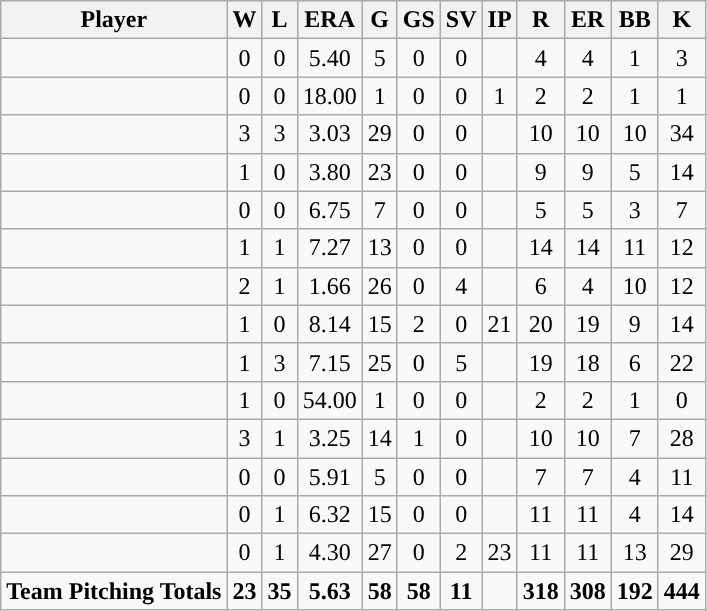<table class="wikitable sortable" style="text-align:center">
<tr>
<th>Player</th>
<th>W</th>
<th>L</th>
<th>ERA</th>
<th>G</th>
<th>GS</th>
<th>SV</th>
<th>IP</th>
<th>R</th>
<th>ER</th>
<th>BB</th>
<th>K</th>
</tr>
<tr>
<td align=left></td>
<td>0</td>
<td>0</td>
<td>5.40</td>
<td>5</td>
<td>0</td>
<td>0</td>
<td></td>
<td>4</td>
<td>4</td>
<td>1</td>
<td>3</td>
</tr>
<tr>
<td align=left></td>
<td>0</td>
<td>0</td>
<td>18.00</td>
<td>1</td>
<td>0</td>
<td>0</td>
<td>1</td>
<td>2</td>
<td>2</td>
<td>1</td>
<td>1</td>
</tr>
<tr>
<td align=left></td>
<td>3</td>
<td>3</td>
<td>3.03</td>
<td>29</td>
<td>0</td>
<td>0</td>
<td></td>
<td>10</td>
<td>10</td>
<td>10</td>
<td>34</td>
</tr>
<tr>
<td align=left></td>
<td>1</td>
<td>0</td>
<td>3.80</td>
<td>23</td>
<td>0</td>
<td>0</td>
<td></td>
<td>9</td>
<td>9</td>
<td>5</td>
<td>14</td>
</tr>
<tr>
<td align=left></td>
<td>0</td>
<td>0</td>
<td>6.75</td>
<td>7</td>
<td>0</td>
<td>0</td>
<td></td>
<td>5</td>
<td>5</td>
<td>3</td>
<td>7</td>
</tr>
<tr>
<td align=left></td>
<td>1</td>
<td>1</td>
<td>7.27</td>
<td>13</td>
<td>0</td>
<td>0</td>
<td></td>
<td>14</td>
<td>14</td>
<td>11</td>
<td>12</td>
</tr>
<tr>
<td align=left></td>
<td>2</td>
<td>1</td>
<td>1.66</td>
<td>26</td>
<td>0</td>
<td>4</td>
<td></td>
<td>6</td>
<td>4</td>
<td>10</td>
<td>12</td>
</tr>
<tr>
<td align=left></td>
<td>1</td>
<td>0</td>
<td>8.14</td>
<td>15</td>
<td>2</td>
<td>0</td>
<td>21</td>
<td>20</td>
<td>19</td>
<td>9</td>
<td>14</td>
</tr>
<tr>
<td align=left></td>
<td>1</td>
<td>3</td>
<td>7.15</td>
<td>25</td>
<td>0</td>
<td>5</td>
<td></td>
<td>19</td>
<td>18</td>
<td>6</td>
<td>22</td>
</tr>
<tr>
<td align=left></td>
<td>1</td>
<td>0</td>
<td>54.00</td>
<td>1</td>
<td>0</td>
<td>0</td>
<td></td>
<td>2</td>
<td>2</td>
<td>1</td>
<td>0</td>
</tr>
<tr>
<td align=left></td>
<td>3</td>
<td>1</td>
<td>3.25</td>
<td>14</td>
<td>1</td>
<td>0</td>
<td></td>
<td>10</td>
<td>10</td>
<td>7</td>
<td>28</td>
</tr>
<tr>
<td align=left></td>
<td>0</td>
<td>0</td>
<td>5.91</td>
<td>5</td>
<td>0</td>
<td>0</td>
<td></td>
<td>7</td>
<td>7</td>
<td>4</td>
<td>11</td>
</tr>
<tr>
<td align=left></td>
<td>0</td>
<td>1</td>
<td>6.32</td>
<td>15</td>
<td>0</td>
<td>0</td>
<td></td>
<td>11</td>
<td>11</td>
<td>4</td>
<td>14</td>
</tr>
<tr>
<td align=left></td>
<td>0</td>
<td>1</td>
<td>4.30</td>
<td>27</td>
<td>0</td>
<td>2</td>
<td>23</td>
<td>11</td>
<td>11</td>
<td>13</td>
<td>29</td>
</tr>
<tr>
<td align=left><strong>Team Pitching Totals</strong></td>
<td><strong>23</strong></td>
<td><strong>35</strong></td>
<td><strong>5.63</strong></td>
<td><strong>58</strong></td>
<td><strong>58</strong></td>
<td><strong>11</strong></td>
<td><strong></strong></td>
<td><strong>318</strong></td>
<td><strong>308</strong></td>
<td><strong>192</strong></td>
<td><strong>444</strong></td>
</tr>
</table>
